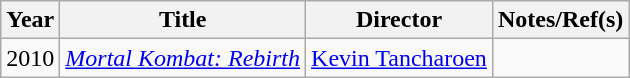<table class="wikitable">
<tr>
<th>Year</th>
<th>Title</th>
<th>Director</th>
<th>Notes/Ref(s)</th>
</tr>
<tr>
<td>2010</td>
<td><em><a href='#'>Mortal Kombat: Rebirth</a></em></td>
<td><a href='#'>Kevin Tancharoen</a></td>
<td></td>
</tr>
</table>
